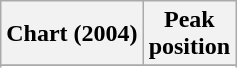<table class="wikitable sortable plainrowheaders" style="text-align:center">
<tr>
<th scope="col">Chart (2004)</th>
<th scope="col">Peak<br>position</th>
</tr>
<tr>
</tr>
<tr>
</tr>
<tr>
</tr>
</table>
